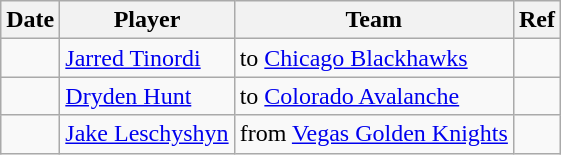<table class="wikitable">
<tr>
<th>Date</th>
<th>Player</th>
<th>Team</th>
<th>Ref</th>
</tr>
<tr>
<td></td>
<td><a href='#'>Jarred Tinordi</a></td>
<td>to <a href='#'>Chicago Blackhawks</a></td>
<td></td>
</tr>
<tr>
<td></td>
<td><a href='#'>Dryden Hunt</a></td>
<td>to <a href='#'>Colorado Avalanche</a></td>
<td></td>
</tr>
<tr>
<td></td>
<td><a href='#'>Jake Leschyshyn</a></td>
<td>from <a href='#'>Vegas Golden Knights</a></td>
<td></td>
</tr>
</table>
